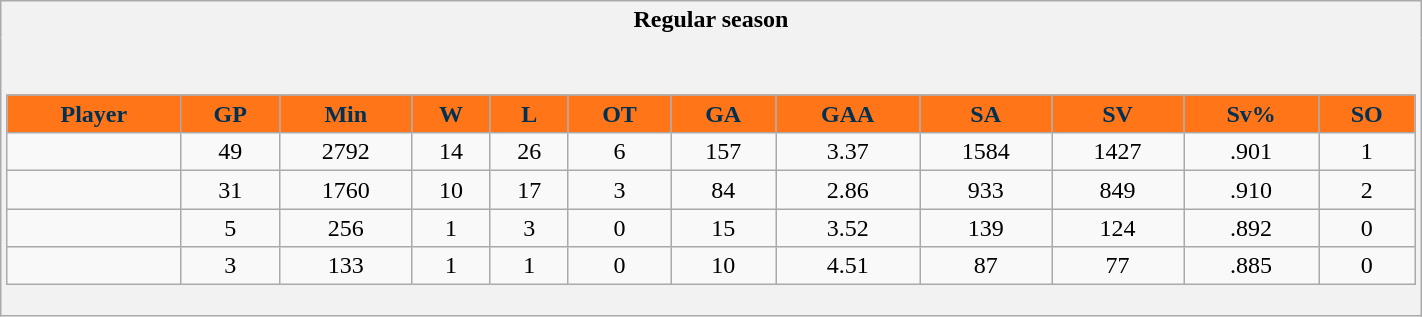<table class="wikitable" style="border: 1px solid #aaa;" width="75%">
<tr>
<th style="border: 0;">Regular season</th>
</tr>
<tr>
<td style="background: #f2f2f2; border: 0; text-align: center;"><br><table class="wikitable sortable" width="100%">
<tr align="center"  bgcolor="#dddddd">
<th style="background:#FF7518; color:#003153">Player</th>
<th style="background:#FF7518; color:#003153">GP</th>
<th style="background:#FF7518; color:#003153">Min</th>
<th style="background:#FF7518; color:#003153">W</th>
<th style="background:#FF7518; color:#003153">L</th>
<th style="background:#FF7518; color:#003153">OT</th>
<th style="background:#FF7518; color:#003153">GA</th>
<th style="background:#FF7518; color:#003153">GAA</th>
<th style="background:#FF7518; color:#003153">SA</th>
<th style="background:#FF7518; color:#003153">SV</th>
<th style="background:#FF7518; color:#003153">Sv%</th>
<th style="background:#FF7518; color:#003153">SO</th>
</tr>
<tr align=center>
<td></td>
<td>49</td>
<td>2792</td>
<td>14</td>
<td>26</td>
<td>6</td>
<td>157</td>
<td>3.37</td>
<td>1584</td>
<td>1427</td>
<td>.901</td>
<td>1</td>
</tr>
<tr align=center>
<td></td>
<td>31</td>
<td>1760</td>
<td>10</td>
<td>17</td>
<td>3</td>
<td>84</td>
<td>2.86</td>
<td>933</td>
<td>849</td>
<td>.910</td>
<td>2</td>
</tr>
<tr align=center>
<td></td>
<td>5</td>
<td>256</td>
<td>1</td>
<td>3</td>
<td>0</td>
<td>15</td>
<td>3.52</td>
<td>139</td>
<td>124</td>
<td>.892</td>
<td>0</td>
</tr>
<tr align=center>
<td></td>
<td>3</td>
<td>133</td>
<td>1</td>
<td>1</td>
<td>0</td>
<td>10</td>
<td>4.51</td>
<td>87</td>
<td>77</td>
<td>.885</td>
<td>0</td>
</tr>
</table>
</td>
</tr>
</table>
